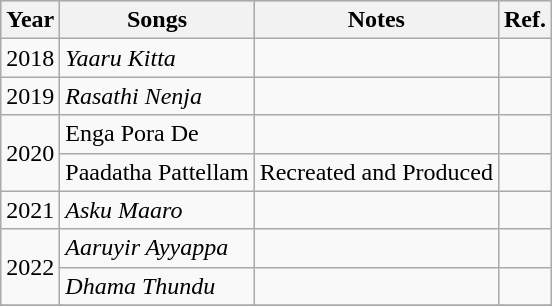<table class="wikitable">
<tr style="background:#ccc; text-align:center;">
<th>Year</th>
<th>Songs</th>
<th>Notes</th>
<th>Ref.</th>
</tr>
<tr>
<td>2018</td>
<td><em>Yaaru Kitta</em></td>
<td></td>
<td></td>
</tr>
<tr>
<td>2019</td>
<td><em>Rasathi Nenja</em></td>
<td></td>
<td></td>
</tr>
<tr>
<td rowspan="2">2020</td>
<td>Enga Pora De</td>
<td></td>
<td></td>
</tr>
<tr>
<td>Paadatha Pattellam</td>
<td>Recreated and Produced</td>
<td></td>
</tr>
<tr>
<td>2021</td>
<td><em>Asku Maaro</em></td>
<td></td>
<td></td>
</tr>
<tr>
<td rowspan=2>2022</td>
<td><em>Aaruyir Ayyappa</em></td>
<td></td>
<td></td>
</tr>
<tr>
<td><em>Dhama Thundu</em></td>
<td></td>
<td></td>
</tr>
<tr>
</tr>
</table>
